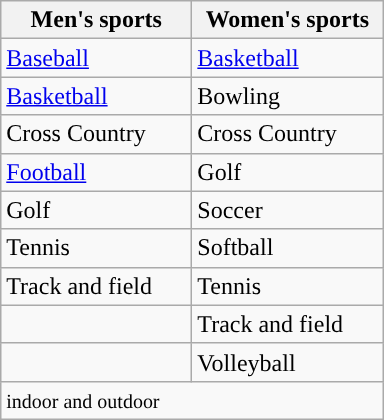<table class="wikitable">
<tr>
<th width=120px>Men's sports</th>
<th width=120px>Women's sports</th>
</tr>
<tr>
<td><a href='#'>Baseball</a></td>
<td><a href='#'>Basketball</a></td>
</tr>
<tr>
<td><a href='#'>Basketball</a></td>
<td>Bowling</td>
</tr>
<tr>
<td>Cross Country</td>
<td>Cross Country</td>
</tr>
<tr>
<td><a href='#'>Football</a></td>
<td>Golf</td>
</tr>
<tr>
<td>Golf</td>
<td>Soccer</td>
</tr>
<tr>
<td>Tennis</td>
<td>Softball</td>
</tr>
<tr>
<td>Track and field</td>
<td>Tennis</td>
</tr>
<tr>
<td></td>
<td>Track and field</td>
</tr>
<tr>
<td></td>
<td>Volleyball</td>
</tr>
<tr>
<td colspan=2><small>indoor and outdoor</small></td>
</tr>
</table>
